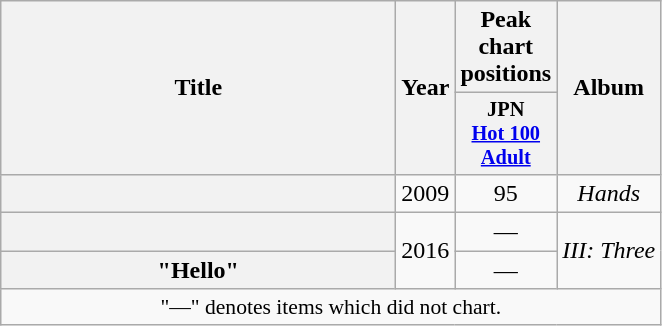<table class="wikitable plainrowheaders" style="text-align:center;">
<tr>
<th scope="col" rowspan="2" style="width:16em;">Title</th>
<th scope="col" rowspan="2">Year</th>
<th scope="col" colspan="1">Peak chart positions</th>
<th scope="col" rowspan="2">Album</th>
</tr>
<tr>
<th style="width:3em;font-size:85%">JPN<br><a href='#'>Hot 100<br>Adult</a><br></th>
</tr>
<tr>
<th scope="row"></th>
<td>2009</td>
<td>95</td>
<td><em>Hands</em></td>
</tr>
<tr>
<th scope="row"></th>
<td rowspan="2">2016</td>
<td>—</td>
<td rowspan="2"><em>III: Three</em></td>
</tr>
<tr>
<th scope="row">"Hello"</th>
<td>—</td>
</tr>
<tr>
<td colspan="12" align="center" style="font-size:90%;">"—" denotes items which did not chart.</td>
</tr>
</table>
